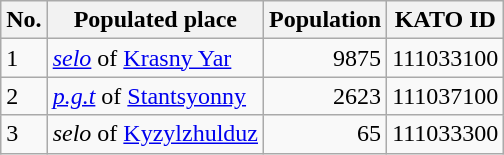<table class="wikitable">
<tr>
<th>No.</th>
<th>Populated place</th>
<th>Population</th>
<th>KATO ID</th>
</tr>
<tr>
<td>1</td>
<td><em><a href='#'>selo</a></em> of <a href='#'>Krasny Yar</a></td>
<td align=right> 9875</td>
<td>111033100</td>
</tr>
<tr>
<td>2</td>
<td><em><a href='#'>p.g.t</a></em> of <a href='#'>Stantsyonny</a></td>
<td align=right> 2623</td>
<td>111037100</td>
</tr>
<tr>
<td>3</td>
<td><em>selo</em> of  <a href='#'>Kyzylzhulduz</a></td>
<td align=right> 65</td>
<td>111033300</td>
</tr>
</table>
